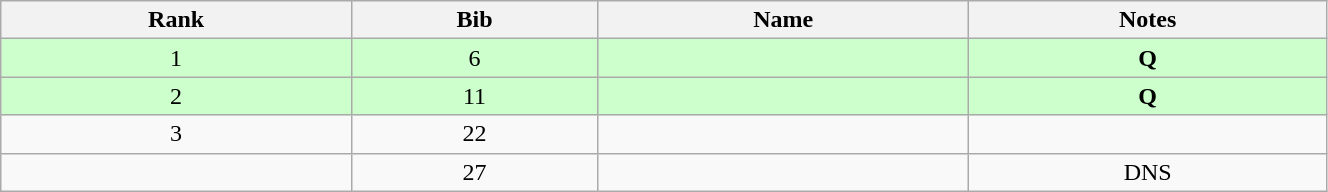<table class="wikitable" style="text-align:center;" width=70%>
<tr>
<th>Rank</th>
<th>Bib</th>
<th>Name</th>
<th>Notes</th>
</tr>
<tr bgcolor="#ccffcc">
<td>1</td>
<td>6</td>
<td align=left></td>
<td><strong>Q</strong></td>
</tr>
<tr bgcolor="#ccffcc">
<td>2</td>
<td>11</td>
<td align=left></td>
<td><strong>Q</strong></td>
</tr>
<tr>
<td>3</td>
<td>22</td>
<td align=left></td>
<td></td>
</tr>
<tr>
<td></td>
<td>27</td>
<td align=left></td>
<td>DNS</td>
</tr>
</table>
